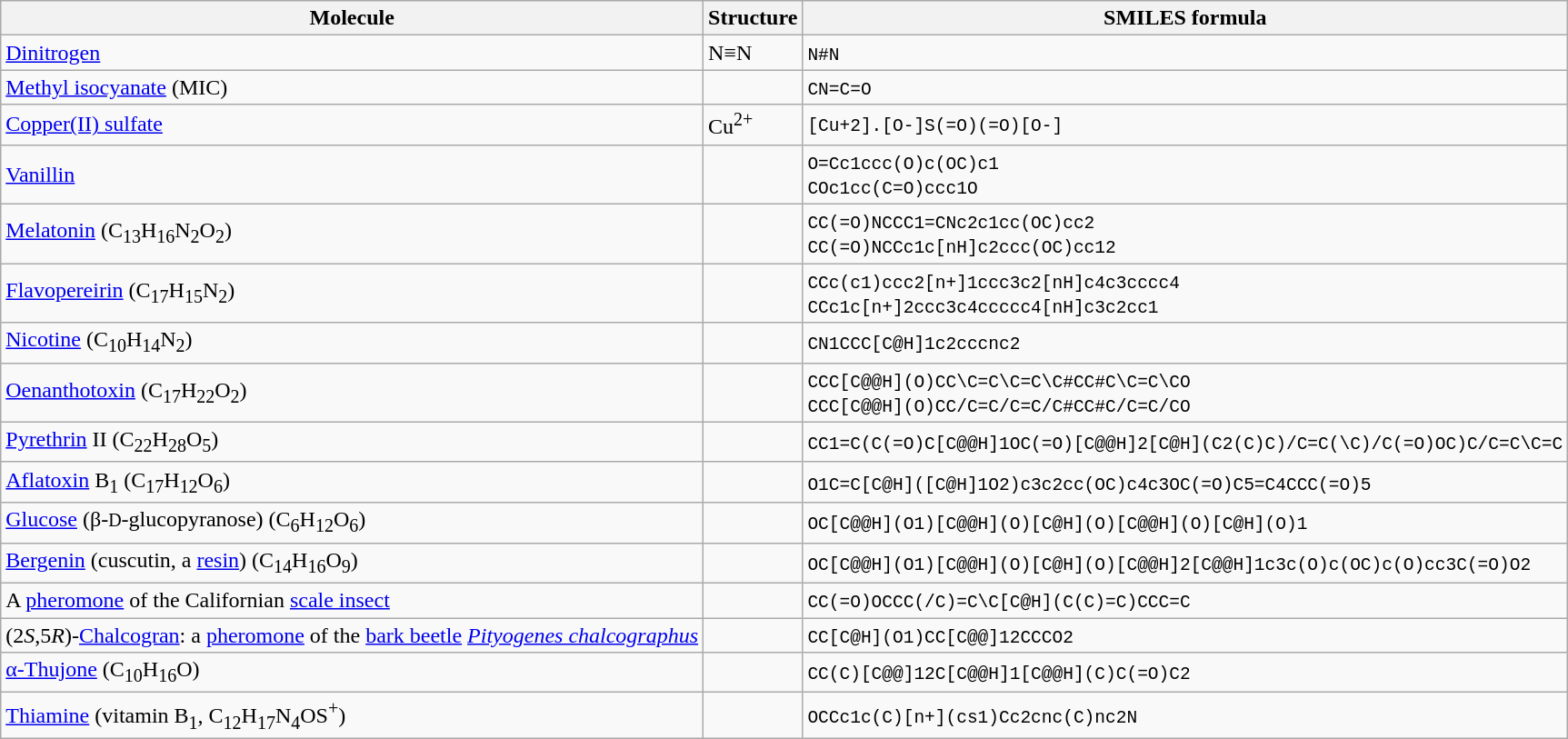<table class=wikitable>
<tr>
<th>Molecule</th>
<th>Structure</th>
<th>SMILES formula</th>
</tr>
<tr ---->
<td><a href='#'>Dinitrogen</a></td>
<td>N≡N</td>
<td><code>N#N</code></td>
</tr>
<tr ---->
<td><a href='#'>Methyl isocyanate</a> (MIC)</td>
<td></td>
<td><code>CN=C=O</code></td>
</tr>
<tr ---->
<td><a href='#'>Copper(II) sulfate</a></td>
<td>Cu<sup>2+</sup></td>
<td><code>[Cu+2].[O-]S(=O)(=O)[O-]</code></td>
</tr>
<tr ---->
<td><a href='#'>Vanillin</a></td>
<td></td>
<td><code>O=Cc1ccc(O)c(OC)c1</code><br><code>COc1cc(C=O)ccc1O</code></td>
</tr>
<tr ---->
<td><a href='#'>Melatonin</a> (C<sub>13</sub>H<sub>16</sub>N<sub>2</sub>O<sub>2</sub>)</td>
<td></td>
<td><code>CC(=O)NCCC1=CNc2c1cc(OC)cc2</code><br><code>CC(=O)NCCc1c[nH]c2ccc(OC)cc12</code></td>
</tr>
<tr ---->
<td><a href='#'>Flavopereirin</a> (C<sub>17</sub>H<sub>15</sub>N<sub>2</sub>)</td>
<td></td>
<td><code>CCc(c1)ccc2[n+]1ccc3c2[nH]c4c3cccc4</code><br><code>CCc1c[n+]2ccc3c4ccccc4[nH]c3c2cc1</code></td>
</tr>
<tr ---->
<td><a href='#'>Nicotine</a> (C<sub>10</sub>H<sub>14</sub>N<sub>2</sub>)</td>
<td></td>
<td><code>CN1CCC[C@H]1c2cccnc2</code></td>
</tr>
<tr ---->
<td><a href='#'>Oenanthotoxin</a> (C<sub>17</sub>H<sub>22</sub>O<sub>2</sub>)</td>
<td></td>
<td><code>CCC[C@@H](O)CC\C=C\C=C\C#CC#C\C=C\CO</code><br><code>CCC[C@@H](O)CC/C=C/C=C/C#CC#C/C=C/CO</code></td>
</tr>
<tr ---->
<td><a href='#'>Pyrethrin</a> II (C<sub>22</sub>H<sub>28</sub>O<sub>5</sub>)</td>
<td></td>
<td><code>CC1=C(C(=O)C[C@@H]1OC(=O)[C@@H]2[C@H](C2(C)C)/C=C(\C)/C(=O)OC)C/C=C\C=C</code></td>
</tr>
<tr ---->
<td><a href='#'>Aflatoxin</a> B<sub>1</sub> (C<sub>17</sub>H<sub>12</sub>O<sub>6</sub>)</td>
<td></td>
<td><code>O1C=C[C@H]([C@H]1O2)c3c2cc(OC)c4c3OC(=O)C5=C4CCC(=O)5</code></td>
</tr>
<tr ---->
<td><a href='#'>Glucose</a> (β-<small>D</small>-glucopyranose) (C<sub>6</sub>H<sub>12</sub>O<sub>6</sub>)</td>
<td></td>
<td><code>OC[C@@H](O1)[C@@H](O)[C@H](O)[C@@H](O)[C@H](O)1</code></td>
</tr>
<tr ---->
<td><a href='#'>Bergenin</a> (cuscutin, a <a href='#'>resin</a>) (C<sub>14</sub>H<sub>16</sub>O<sub>9</sub>)</td>
<td></td>
<td><code>OC[C@@H](O1)[C@@H](O)[C@H](O)[C@@H]2[C@@H]1c3c(O)c(OC)c(O)cc3C(=O)O2</code></td>
</tr>
<tr ---->
<td>A <a href='#'>pheromone</a> of the Californian <a href='#'>scale insect</a></td>
<td></td>
<td><code>CC(=O)OCCC(/C)=C\C[C@H](C(C)=C)CCC=C</code></td>
</tr>
<tr ---->
<td>(2<em>S</em>,5<em>R</em>)-<a href='#'>Chalcogran</a>: a <a href='#'>pheromone</a> of the <a href='#'>bark beetle</a> <em><a href='#'>Pityogenes chalcographus</a></em></td>
<td></td>
<td><code>CC[C@H](O1)CC[C@@]12CCCO2</code></td>
</tr>
<tr ---->
<td><a href='#'>α-Thujone</a> (C<sub>10</sub>H<sub>16</sub>O)</td>
<td></td>
<td><code>CC(C)[C@@]12C[C@@H]1[C@@H](C)C(=O)C2</code></td>
</tr>
<tr ---->
<td><a href='#'>Thiamine</a> (vitamin B<sub>1</sub>, C<sub>12</sub>H<sub>17</sub>N<sub>4</sub>OS<sup>+</sup>)</td>
<td></td>
<td><code>OCCc1c(C)[n+](cs1)Cc2cnc(C)nc2N</code></td>
</tr>
</table>
